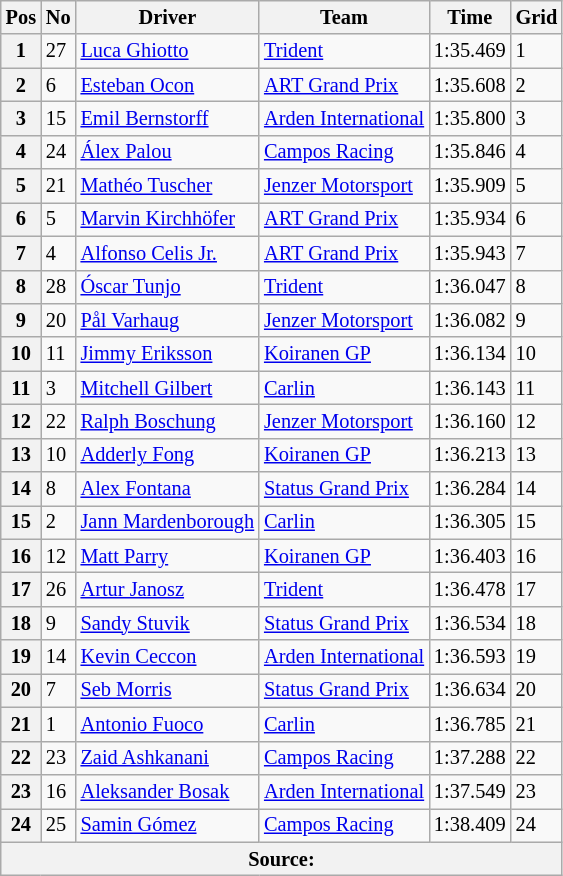<table class="wikitable" style="font-size: 85%">
<tr>
<th>Pos</th>
<th>No</th>
<th>Driver</th>
<th>Team</th>
<th>Time</th>
<th>Grid</th>
</tr>
<tr>
<th>1</th>
<td>27</td>
<td> <a href='#'>Luca Ghiotto</a></td>
<td><a href='#'>Trident</a></td>
<td>1:35.469</td>
<td>1</td>
</tr>
<tr>
<th>2</th>
<td>6</td>
<td> <a href='#'>Esteban Ocon</a></td>
<td><a href='#'>ART Grand Prix</a></td>
<td>1:35.608</td>
<td>2</td>
</tr>
<tr>
<th>3</th>
<td>15</td>
<td> <a href='#'>Emil Bernstorff</a></td>
<td><a href='#'>Arden International</a></td>
<td>1:35.800</td>
<td>3</td>
</tr>
<tr>
<th>4</th>
<td>24</td>
<td> <a href='#'>Álex Palou</a></td>
<td><a href='#'>Campos Racing</a></td>
<td>1:35.846</td>
<td>4</td>
</tr>
<tr>
<th>5</th>
<td>21</td>
<td> <a href='#'>Mathéo Tuscher</a></td>
<td><a href='#'>Jenzer Motorsport</a></td>
<td>1:35.909</td>
<td>5</td>
</tr>
<tr>
<th>6</th>
<td>5</td>
<td> <a href='#'>Marvin Kirchhöfer</a></td>
<td><a href='#'>ART Grand Prix</a></td>
<td>1:35.934</td>
<td>6</td>
</tr>
<tr>
<th>7</th>
<td>4</td>
<td> <a href='#'>Alfonso Celis Jr.</a></td>
<td><a href='#'>ART Grand Prix</a></td>
<td>1:35.943</td>
<td>7</td>
</tr>
<tr>
<th>8</th>
<td>28</td>
<td> <a href='#'>Óscar Tunjo</a></td>
<td><a href='#'>Trident</a></td>
<td>1:36.047</td>
<td>8</td>
</tr>
<tr>
<th>9</th>
<td>20</td>
<td> <a href='#'>Pål Varhaug</a></td>
<td><a href='#'>Jenzer Motorsport</a></td>
<td>1:36.082</td>
<td>9</td>
</tr>
<tr>
<th>10</th>
<td>11</td>
<td> <a href='#'>Jimmy Eriksson</a></td>
<td><a href='#'>Koiranen GP</a></td>
<td>1:36.134</td>
<td>10</td>
</tr>
<tr>
<th>11</th>
<td>3</td>
<td> <a href='#'>Mitchell Gilbert</a></td>
<td><a href='#'>Carlin</a></td>
<td>1:36.143</td>
<td>11</td>
</tr>
<tr>
<th>12</th>
<td>22</td>
<td> <a href='#'>Ralph Boschung</a></td>
<td><a href='#'>Jenzer Motorsport</a></td>
<td>1:36.160</td>
<td>12</td>
</tr>
<tr>
<th>13</th>
<td>10</td>
<td> <a href='#'>Adderly Fong</a></td>
<td><a href='#'>Koiranen GP</a></td>
<td>1:36.213</td>
<td>13</td>
</tr>
<tr>
<th>14</th>
<td>8</td>
<td> <a href='#'>Alex Fontana</a></td>
<td><a href='#'>Status Grand Prix</a></td>
<td>1:36.284</td>
<td>14</td>
</tr>
<tr>
<th>15</th>
<td>2</td>
<td> <a href='#'>Jann Mardenborough</a></td>
<td><a href='#'>Carlin</a></td>
<td>1:36.305</td>
<td>15</td>
</tr>
<tr>
<th>16</th>
<td>12</td>
<td> <a href='#'>Matt Parry</a></td>
<td><a href='#'>Koiranen GP</a></td>
<td>1:36.403</td>
<td>16</td>
</tr>
<tr>
<th>17</th>
<td>26</td>
<td> <a href='#'>Artur Janosz</a></td>
<td><a href='#'>Trident</a></td>
<td>1:36.478</td>
<td>17</td>
</tr>
<tr>
<th>18</th>
<td>9</td>
<td> <a href='#'>Sandy Stuvik</a></td>
<td><a href='#'>Status Grand Prix</a></td>
<td>1:36.534</td>
<td>18</td>
</tr>
<tr>
<th>19</th>
<td>14</td>
<td> <a href='#'>Kevin Ceccon</a></td>
<td><a href='#'>Arden International</a></td>
<td>1:36.593</td>
<td>19</td>
</tr>
<tr>
<th>20</th>
<td>7</td>
<td> <a href='#'>Seb Morris</a></td>
<td><a href='#'>Status Grand Prix</a></td>
<td>1:36.634</td>
<td>20</td>
</tr>
<tr>
<th>21</th>
<td>1</td>
<td> <a href='#'>Antonio Fuoco</a></td>
<td><a href='#'>Carlin</a></td>
<td>1:36.785</td>
<td>21</td>
</tr>
<tr>
<th>22</th>
<td>23</td>
<td> <a href='#'>Zaid Ashkanani</a></td>
<td><a href='#'>Campos Racing</a></td>
<td>1:37.288</td>
<td>22</td>
</tr>
<tr>
<th>23</th>
<td>16</td>
<td> <a href='#'>Aleksander Bosak</a></td>
<td><a href='#'>Arden International</a></td>
<td>1:37.549</td>
<td>23</td>
</tr>
<tr>
<th>24</th>
<td>25</td>
<td> <a href='#'>Samin Gómez</a></td>
<td><a href='#'>Campos Racing</a></td>
<td>1:38.409</td>
<td>24</td>
</tr>
<tr>
<th colspan="6">Source:</th>
</tr>
</table>
